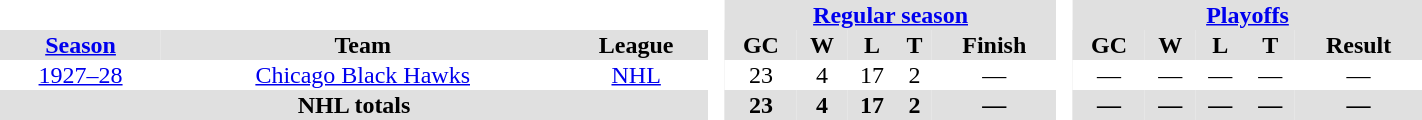<table BORDER="0" CELLPADDING="1" CELLSPACING="0" width="75%" style="text-align:center">
<tr bgcolor="#e0e0e0">
<th colspan="3" bgcolor="#ffffff"> </th>
<th rowspan="99" bgcolor="#ffffff"> </th>
<th colspan="5"><a href='#'>Regular season</a></th>
<th rowspan="99" bgcolor="#ffffff"> </th>
<th colspan="5"><a href='#'>Playoffs</a></th>
</tr>
<tr bgcolor="#e0e0e0">
<th><a href='#'>Season</a></th>
<th>Team</th>
<th>League</th>
<th>GC</th>
<th>W</th>
<th>L</th>
<th>T</th>
<th>Finish</th>
<th>GC</th>
<th>W</th>
<th>L</th>
<th>T</th>
<th>Result</th>
</tr>
<tr>
<td><a href='#'>1927–28</a></td>
<td><a href='#'>Chicago Black Hawks</a></td>
<td><a href='#'>NHL</a></td>
<td>23</td>
<td>4</td>
<td>17</td>
<td>2</td>
<td>—</td>
<td>—</td>
<td>—</td>
<td>—</td>
<td>—</td>
<td>—</td>
</tr>
<tr bgcolor="#e0e0e0">
<th colspan="3">NHL totals</th>
<th>23</th>
<th>4</th>
<th>17</th>
<th>2</th>
<th>—</th>
<th>—</th>
<th>—</th>
<th>—</th>
<th>—</th>
<th>—</th>
</tr>
</table>
